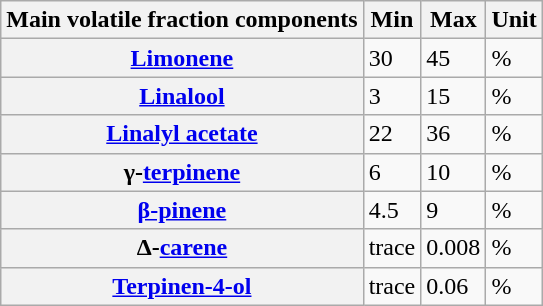<table class="wikitable sortable plainrowheaders">
<tr>
<th scope="col">Main volatile fraction components</th>
<th scope="col">Min</th>
<th scope="col">Max</th>
<th scope="col">Unit</th>
</tr>
<tr>
<th scope="row"><a href='#'>Limonene</a></th>
<td>30</td>
<td>45</td>
<td>%</td>
</tr>
<tr>
<th scope="row"><a href='#'>Linalool</a></th>
<td>3</td>
<td>15</td>
<td>%</td>
</tr>
<tr>
<th scope="row"><a href='#'>Linalyl acetate</a></th>
<td>22</td>
<td>36</td>
<td>%</td>
</tr>
<tr>
<th scope="row">γ-<a href='#'>terpinene</a></th>
<td>6</td>
<td>10</td>
<td>%</td>
</tr>
<tr>
<th scope="row"><a href='#'>β-pinene</a></th>
<td>4.5</td>
<td>9</td>
<td>%</td>
</tr>
<tr>
<th scope="row">Δ-<a href='#'>carene</a></th>
<td>trace</td>
<td>0.008</td>
<td>%</td>
</tr>
<tr>
<th scope="row"><a href='#'>Terpinen-4-ol</a></th>
<td>trace</td>
<td>0.06</td>
<td>%</td>
</tr>
</table>
